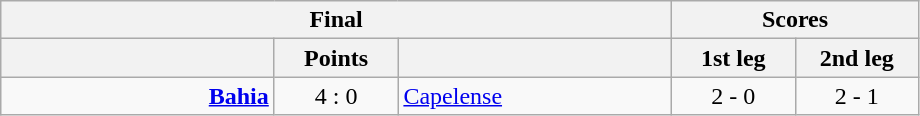<table class="wikitable" style="text-align:center;">
<tr>
<th colspan=3>Final</th>
<th colspan=3>Scores</th>
</tr>
<tr>
<th width="175"></th>
<th width="75">Points</th>
<th width="175"></th>
<th width="75">1st leg</th>
<th width="75">2nd leg</th>
</tr>
<tr>
<td align=right><strong><a href='#'>Bahia</a></strong></td>
<td>4 : 0</td>
<td align=left><a href='#'>Capelense</a></td>
<td>2 - 0</td>
<td>2 - 1</td>
</tr>
</table>
